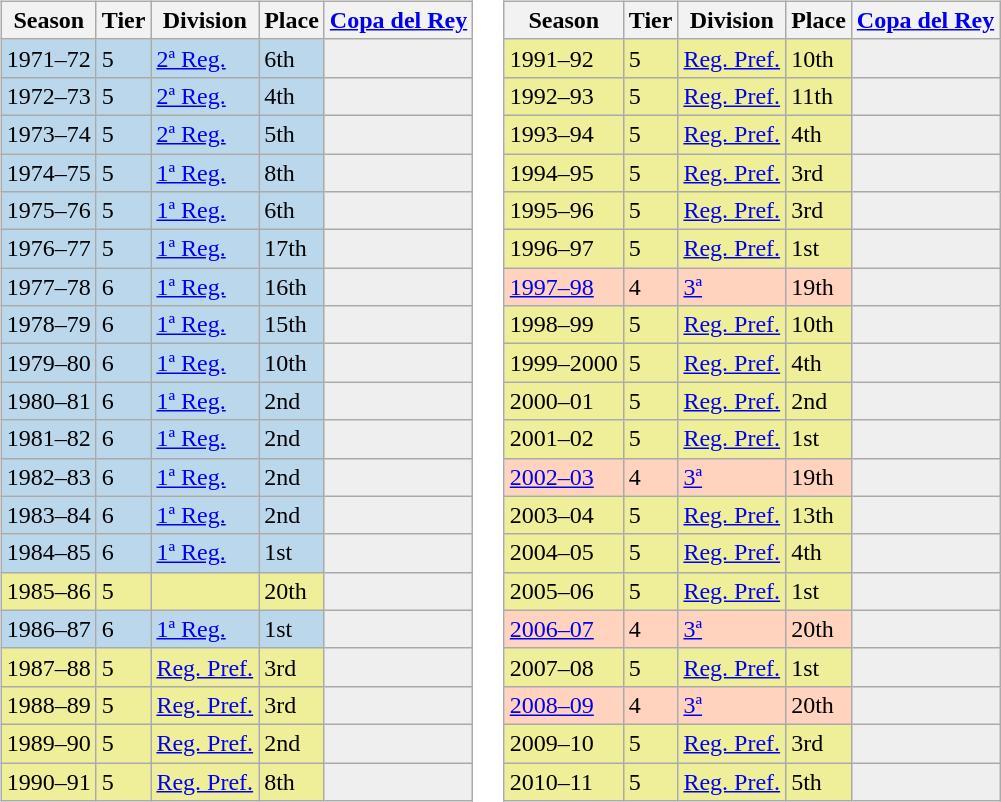<table>
<tr>
<td valign="top" width=0%><br><table class="wikitable">
<tr style="background:#f0f6fa;">
<th>Season</th>
<th>Tier</th>
<th>Division</th>
<th>Place</th>
<th><a href='#'>Copa del Rey</a></th>
</tr>
<tr>
<td style="background:#BBD7EC;">1971–72</td>
<td style="background:#BBD7EC;">5</td>
<td style="background:#BBD7EC;"><a href='#'>2ª Reg.</a></td>
<td style="background:#BBD7EC;">6th</td>
<th style="background:#efefef;"></th>
</tr>
<tr>
<td style="background:#BBD7EC;">1972–73</td>
<td style="background:#BBD7EC;">5</td>
<td style="background:#BBD7EC;"><a href='#'>2ª Reg.</a></td>
<td style="background:#BBD7EC;">4th</td>
<th style="background:#efefef;"></th>
</tr>
<tr>
<td style="background:#BBD7EC;">1973–74</td>
<td style="background:#BBD7EC;">5</td>
<td style="background:#BBD7EC;"><a href='#'>2ª Reg.</a></td>
<td style="background:#BBD7EC;">5th</td>
<th style="background:#efefef;"></th>
</tr>
<tr>
<td style="background:#BBD7EC;">1974–75</td>
<td style="background:#BBD7EC;">5</td>
<td style="background:#BBD7EC;"><a href='#'>1ª Reg.</a></td>
<td style="background:#BBD7EC;">8th</td>
<th style="background:#efefef;"></th>
</tr>
<tr>
<td style="background:#BBD7EC;">1975–76</td>
<td style="background:#BBD7EC;">5</td>
<td style="background:#BBD7EC;"><a href='#'>1ª Reg.</a></td>
<td style="background:#BBD7EC;">6th</td>
<th style="background:#efefef;"></th>
</tr>
<tr>
<td style="background:#BBD7EC;">1976–77</td>
<td style="background:#BBD7EC;">5</td>
<td style="background:#BBD7EC;"><a href='#'>1ª Reg.</a></td>
<td style="background:#BBD7EC;">17th</td>
<th style="background:#efefef;"></th>
</tr>
<tr>
<td style="background:#BBD7EC;">1977–78</td>
<td style="background:#BBD7EC;">6</td>
<td style="background:#BBD7EC;"><a href='#'>1ª Reg.</a></td>
<td style="background:#BBD7EC;">16th</td>
<th style="background:#efefef;"></th>
</tr>
<tr>
<td style="background:#BBD7EC;">1978–79</td>
<td style="background:#BBD7EC;">6</td>
<td style="background:#BBD7EC;"><a href='#'>1ª Reg.</a></td>
<td style="background:#BBD7EC;">15th</td>
<th style="background:#efefef;"></th>
</tr>
<tr>
<td style="background:#BBD7EC;">1979–80</td>
<td style="background:#BBD7EC;">6</td>
<td style="background:#BBD7EC;"><a href='#'>1ª Reg.</a></td>
<td style="background:#BBD7EC;">10th</td>
<th style="background:#efefef;"></th>
</tr>
<tr>
<td style="background:#BBD7EC;">1980–81</td>
<td style="background:#BBD7EC;">6</td>
<td style="background:#BBD7EC;"><a href='#'>1ª Reg.</a></td>
<td style="background:#BBD7EC;">2nd</td>
<th style="background:#efefef;"></th>
</tr>
<tr>
<td style="background:#BBD7EC;">1981–82</td>
<td style="background:#BBD7EC;">6</td>
<td style="background:#BBD7EC;"><a href='#'>1ª Reg.</a></td>
<td style="background:#BBD7EC;">2nd</td>
<th style="background:#efefef;"></th>
</tr>
<tr>
<td style="background:#BBD7EC;">1982–83</td>
<td style="background:#BBD7EC;">6</td>
<td style="background:#BBD7EC;"><a href='#'>1ª Reg.</a></td>
<td style="background:#BBD7EC;">2nd</td>
<th style="background:#efefef;"></th>
</tr>
<tr>
<td style="background:#BBD7EC;">1983–84</td>
<td style="background:#BBD7EC;">6</td>
<td style="background:#BBD7EC;"><a href='#'>1ª Reg.</a></td>
<td style="background:#BBD7EC;">2nd</td>
<th style="background:#efefef;"></th>
</tr>
<tr>
<td style="background:#BBD7EC;">1984–85</td>
<td style="background:#BBD7EC;">6</td>
<td style="background:#BBD7EC;"><a href='#'>1ª Reg.</a></td>
<td style="background:#BBD7EC;">1st</td>
<th style="background:#efefef;"></th>
</tr>
<tr>
<td style="background:#EFEF99;">1985–86</td>
<td style="background:#EFEF99;">5</td>
<td style="background:#EFEF99;"></td>
<td style="background:#EFEF99;">20th</td>
<th style="background:#efefef;"></th>
</tr>
<tr>
<td style="background:#BBD7EC;">1986–87</td>
<td style="background:#BBD7EC;">6</td>
<td style="background:#BBD7EC;"><a href='#'>1ª Reg.</a></td>
<td style="background:#BBD7EC;">1st</td>
<th style="background:#efefef;"></th>
</tr>
<tr>
<td style="background:#EFEF99;">1987–88</td>
<td style="background:#EFEF99;">5</td>
<td style="background:#EFEF99;"><a href='#'>Reg. Pref.</a></td>
<td style="background:#EFEF99;">3rd</td>
<th style="background:#efefef;"></th>
</tr>
<tr>
<td style="background:#EFEF99;">1988–89</td>
<td style="background:#EFEF99;">5</td>
<td style="background:#EFEF99;"><a href='#'>Reg. Pref.</a></td>
<td style="background:#EFEF99;">3rd</td>
<th style="background:#efefef;"></th>
</tr>
<tr>
<td style="background:#EFEF99;">1989–90</td>
<td style="background:#EFEF99;">5</td>
<td style="background:#EFEF99;"><a href='#'>Reg. Pref.</a></td>
<td style="background:#EFEF99;">2nd</td>
<th style="background:#efefef;"></th>
</tr>
<tr>
<td style="background:#EFEF99;">1990–91</td>
<td style="background:#EFEF99;">5</td>
<td style="background:#EFEF99;"><a href='#'>Reg. Pref.</a></td>
<td style="background:#EFEF99;">8th</td>
<th style="background:#efefef;"></th>
</tr>
</table>
</td>
<td valign="top" width=0%><br><table class="wikitable">
<tr style="background:#f0f6fa;">
<th>Season</th>
<th>Tier</th>
<th>Division</th>
<th>Place</th>
<th><a href='#'>Copa del Rey</a></th>
</tr>
<tr>
<td style="background:#EFEF99;">1991–92</td>
<td style="background:#EFEF99;">5</td>
<td style="background:#EFEF99;"><a href='#'>Reg. Pref.</a></td>
<td style="background:#EFEF99;">10th</td>
<th style="background:#efefef;"></th>
</tr>
<tr>
<td style="background:#EFEF99;">1992–93</td>
<td style="background:#EFEF99;">5</td>
<td style="background:#EFEF99;"><a href='#'>Reg. Pref.</a></td>
<td style="background:#EFEF99;">11th</td>
<th style="background:#efefef;"></th>
</tr>
<tr>
<td style="background:#EFEF99;">1993–94</td>
<td style="background:#EFEF99;">5</td>
<td style="background:#EFEF99;"><a href='#'>Reg. Pref.</a></td>
<td style="background:#EFEF99;">4th</td>
<th style="background:#efefef;"></th>
</tr>
<tr>
<td style="background:#EFEF99;">1994–95</td>
<td style="background:#EFEF99;">5</td>
<td style="background:#EFEF99;"><a href='#'>Reg. Pref.</a></td>
<td style="background:#EFEF99;">3rd</td>
<th style="background:#efefef;"></th>
</tr>
<tr>
<td style="background:#EFEF99;">1995–96</td>
<td style="background:#EFEF99;">5</td>
<td style="background:#EFEF99;"><a href='#'>Reg. Pref.</a></td>
<td style="background:#EFEF99;">3rd</td>
<th style="background:#efefef;"></th>
</tr>
<tr>
<td style="background:#EFEF99;">1996–97</td>
<td style="background:#EFEF99;">5</td>
<td style="background:#EFEF99;"><a href='#'>Reg. Pref.</a></td>
<td style="background:#EFEF99;">1st</td>
<th style="background:#efefef;"></th>
</tr>
<tr>
<td style="background:#FFD3BD;"><a href='#'>1997–98</a></td>
<td style="background:#FFD3BD;">4</td>
<td style="background:#FFD3BD;"><a href='#'>3ª</a></td>
<td style="background:#FFD3BD;">19th</td>
<td style="background:#efefef;"></td>
</tr>
<tr>
<td style="background:#EFEF99;">1998–99</td>
<td style="background:#EFEF99;">5</td>
<td style="background:#EFEF99;"><a href='#'>Reg. Pref.</a></td>
<td style="background:#EFEF99;">10th</td>
<th style="background:#efefef;"></th>
</tr>
<tr>
<td style="background:#EFEF99;">1999–2000</td>
<td style="background:#EFEF99;">5</td>
<td style="background:#EFEF99;"><a href='#'>Reg. Pref.</a></td>
<td style="background:#EFEF99;">4th</td>
<th style="background:#efefef;"></th>
</tr>
<tr>
<td style="background:#EFEF99;">2000–01</td>
<td style="background:#EFEF99;">5</td>
<td style="background:#EFEF99;"><a href='#'>Reg. Pref.</a></td>
<td style="background:#EFEF99;">2nd</td>
<th style="background:#efefef;"></th>
</tr>
<tr>
<td style="background:#EFEF99;">2001–02</td>
<td style="background:#EFEF99;">5</td>
<td style="background:#EFEF99;"><a href='#'>Reg. Pref.</a></td>
<td style="background:#EFEF99;">1st</td>
<th style="background:#efefef;"></th>
</tr>
<tr>
<td style="background:#FFD3BD;"><a href='#'>2002–03</a></td>
<td style="background:#FFD3BD;">4</td>
<td style="background:#FFD3BD;"><a href='#'>3ª</a></td>
<td style="background:#FFD3BD;">19th</td>
<td style="background:#efefef;"></td>
</tr>
<tr>
<td style="background:#EFEF99;">2003–04</td>
<td style="background:#EFEF99;">5</td>
<td style="background:#EFEF99;"><a href='#'>Reg. Pref.</a></td>
<td style="background:#EFEF99;">13th</td>
<th style="background:#efefef;"></th>
</tr>
<tr>
<td style="background:#EFEF99;">2004–05</td>
<td style="background:#EFEF99;">5</td>
<td style="background:#EFEF99;"><a href='#'>Reg. Pref.</a></td>
<td style="background:#EFEF99;">4th</td>
<th style="background:#efefef;"></th>
</tr>
<tr>
<td style="background:#EFEF99;">2005–06</td>
<td style="background:#EFEF99;">5</td>
<td style="background:#EFEF99;"><a href='#'>Reg. Pref.</a></td>
<td style="background:#EFEF99;">1st</td>
<th style="background:#efefef;"></th>
</tr>
<tr>
<td style="background:#FFD3BD;"><a href='#'>2006–07</a></td>
<td style="background:#FFD3BD;">4</td>
<td style="background:#FFD3BD;"><a href='#'>3ª</a></td>
<td style="background:#FFD3BD;">20th</td>
<th style="background:#efefef;"></th>
</tr>
<tr>
<td style="background:#EFEF99;">2007–08</td>
<td style="background:#EFEF99;">5</td>
<td style="background:#EFEF99;"><a href='#'>Reg. Pref.</a></td>
<td style="background:#EFEF99;">1st</td>
<th style="background:#efefef;"></th>
</tr>
<tr>
<td style="background:#FFD3BD;"><a href='#'>2008–09</a></td>
<td style="background:#FFD3BD;">4</td>
<td style="background:#FFD3BD;"><a href='#'>3ª</a></td>
<td style="background:#FFD3BD;">20th</td>
<td style="background:#efefef;"></td>
</tr>
<tr>
<td style="background:#EFEF99;">2009–10</td>
<td style="background:#EFEF99;">5</td>
<td style="background:#EFEF99;"><a href='#'>Reg. Pref.</a></td>
<td style="background:#EFEF99;">3rd</td>
<th style="background:#efefef;"></th>
</tr>
<tr>
<td style="background:#EFEF99;">2010–11</td>
<td style="background:#EFEF99;">5</td>
<td style="background:#EFEF99;"><a href='#'>Reg. Pref.</a></td>
<td style="background:#EFEF99;">5th</td>
<th style="background:#efefef;"></th>
</tr>
</table>
</td>
</tr>
</table>
